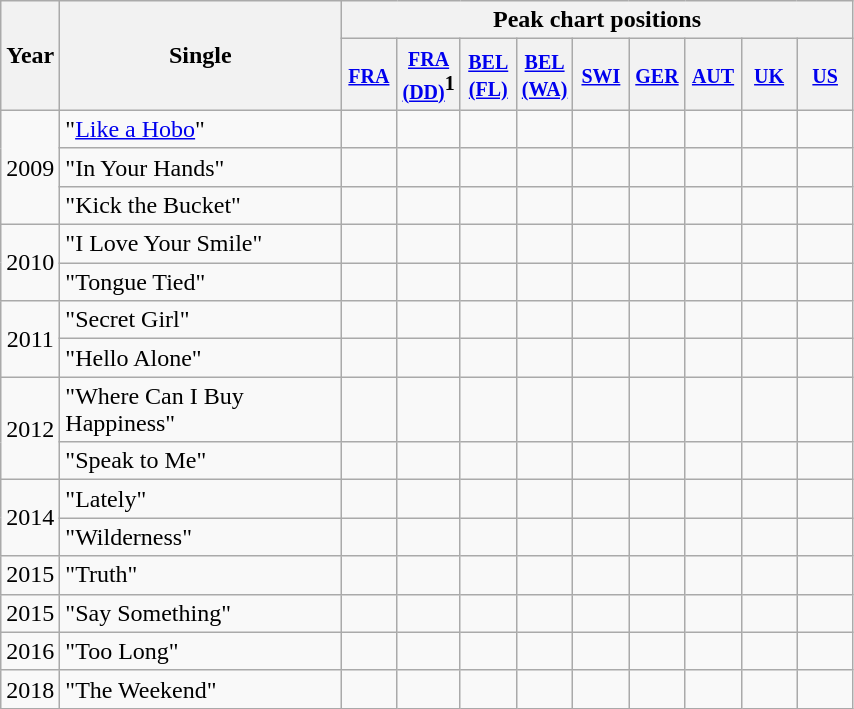<table class="wikitable">
<tr>
<th align="center" rowspan="2">Year</th>
<th align="center" rowspan="2" width="180">Single</th>
<th align="center" colspan="9">Peak chart positions</th>
</tr>
<tr>
<th width="30"><small><a href='#'>FRA</a></small></th>
<th width="30"><small><a href='#'>FRA (DD)</a></small><sup>1</sup></th>
<th width="30"><small><a href='#'>BEL (FL)</a></small></th>
<th width="30"><small><a href='#'>BEL (WA)</a></small></th>
<th width="30"><small><a href='#'>SWI</a></small></th>
<th width="30"><small><a href='#'>GER</a></small></th>
<th width="30"><small><a href='#'>AUT</a></small></th>
<th width="30"><small><a href='#'>UK</a></small></th>
<th width="30"><small><a href='#'>US</a></small></th>
</tr>
<tr>
<td align="center" rowspan=3>2009</td>
<td>"<a href='#'>Like a Hobo</a>"</td>
<td></td>
<td></td>
<td></td>
<td></td>
<td></td>
<td></td>
<td></td>
<td></td>
<td></td>
</tr>
<tr>
<td>"In Your Hands"</td>
<td></td>
<td></td>
<td></td>
<td></td>
<td></td>
<td></td>
<td></td>
<td></td>
<td></td>
</tr>
<tr>
<td>"Kick the Bucket"</td>
<td></td>
<td></td>
<td></td>
<td></td>
<td></td>
<td></td>
<td></td>
<td></td>
<td></td>
</tr>
<tr ----->
<td align="center" rowspan=2>2010</td>
<td>"I Love Your Smile"</td>
<td></td>
<td></td>
<td></td>
<td></td>
<td></td>
<td></td>
<td></td>
<td></td>
<td></td>
</tr>
<tr>
<td>"Tongue Tied"</td>
<td></td>
<td></td>
<td></td>
<td></td>
<td></td>
<td></td>
<td></td>
<td></td>
<td></td>
</tr>
<tr>
<td align="center" rowspan=2>2011</td>
<td>"Secret Girl" </td>
<td></td>
<td></td>
<td></td>
<td></td>
<td></td>
<td></td>
<td></td>
<td></td>
<td></td>
</tr>
<tr>
<td>"Hello Alone"</td>
<td></td>
<td></td>
<td></td>
<td></td>
<td></td>
<td></td>
<td></td>
<td></td>
<td></td>
</tr>
<tr>
<td align="center" rowspan=2>2012</td>
<td>"Where Can I Buy Happiness"</td>
<td></td>
<td></td>
<td></td>
<td></td>
<td></td>
<td></td>
<td></td>
<td></td>
<td></td>
</tr>
<tr>
<td>"Speak to Me"</td>
<td></td>
<td></td>
<td></td>
<td></td>
<td></td>
<td></td>
<td></td>
<td></td>
<td></td>
</tr>
<tr>
<td align="center" rowspan=2>2014</td>
<td>"Lately"</td>
<td></td>
<td></td>
<td></td>
<td></td>
<td></td>
<td></td>
<td></td>
<td></td>
<td></td>
</tr>
<tr>
<td>"Wilderness"</td>
<td></td>
<td></td>
<td></td>
<td></td>
<td></td>
<td></td>
<td></td>
<td></td>
<td></td>
</tr>
<tr>
<td align="center" rowspan=1>2015</td>
<td>"Truth"</td>
<td></td>
<td></td>
<td></td>
<td></td>
<td></td>
<td></td>
<td></td>
<td></td>
<td></td>
</tr>
<tr>
<td align="center" rowspan=1>2015</td>
<td>"Say Something"</td>
<td></td>
<td></td>
<td></td>
<td></td>
<td></td>
<td></td>
<td></td>
<td></td>
<td></td>
</tr>
<tr>
<td align="center" rowspan=1>2016</td>
<td>"Too Long"</td>
<td></td>
<td></td>
<td></td>
<td></td>
<td></td>
<td></td>
<td></td>
<td></td>
<td></td>
</tr>
<tr>
<td align="center" rowspan=1>2018</td>
<td>"The Weekend"</td>
<td></td>
<td></td>
<td></td>
<td></td>
<td></td>
<td></td>
<td></td>
<td></td>
<td></td>
</tr>
</table>
